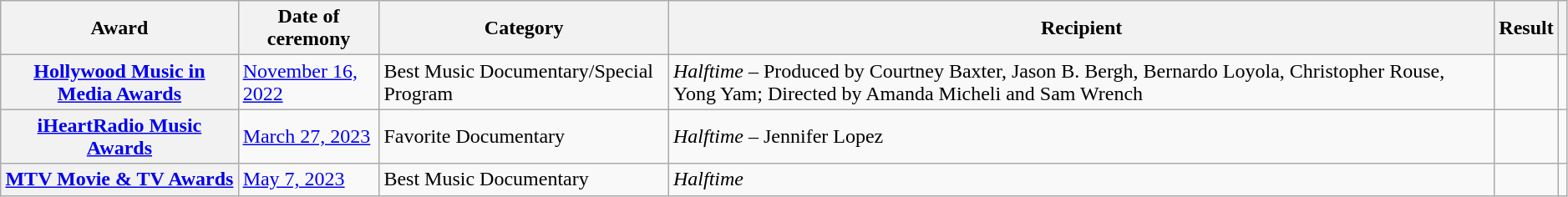<table class="wikitable sortable plainrowheaders" style="width: 99%;">
<tr>
<th>Award</th>
<th>Date of ceremony</th>
<th>Category</th>
<th>Recipient</th>
<th>Result</th>
<th scope="col" class="unsortable"></th>
</tr>
<tr>
<th scope="row"><a href='#'>Hollywood Music in Media Awards</a></th>
<td><a href='#'>November 16, 2022</a></td>
<td>Best Music Documentary/Special Program</td>
<td><em>Halftime</em> – Produced by Courtney Baxter, Jason B. Bergh, Bernardo Loyola, Christopher Rouse, Yong Yam; Directed by Amanda Micheli and Sam Wrench</td>
<td></td>
<td style="text-align:center;"></td>
</tr>
<tr>
<th scope="row"><a href='#'>iHeartRadio Music Awards</a></th>
<td><a href='#'>March 27, 2023</a></td>
<td>Favorite Documentary</td>
<td><em>Halftime</em> – Jennifer Lopez</td>
<td></td>
<td style="text-align:center;"></td>
</tr>
<tr>
<th scope="row"><a href='#'>MTV Movie & TV Awards</a></th>
<td><a href='#'>May 7, 2023</a></td>
<td>Best Music Documentary</td>
<td><em>Halftime</em></td>
<td></td>
<td style="text-align:center;"></td>
</tr>
</table>
